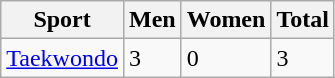<table class="wikitable sortable">
<tr>
<th>Sport</th>
<th>Men</th>
<th>Women</th>
<th>Total</th>
</tr>
<tr>
<td><a href='#'>Taekwondo</a></td>
<td>3</td>
<td>0</td>
<td>3</td>
</tr>
</table>
